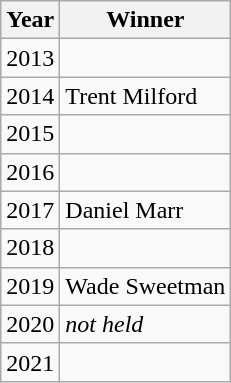<table class="wikitable">
<tr>
<th>Year</th>
<th>Winner</th>
</tr>
<tr>
<td>2013</td>
<td></td>
</tr>
<tr>
<td>2014</td>
<td>Trent Milford </td>
</tr>
<tr>
<td>2015</td>
<td></td>
</tr>
<tr>
<td>2016</td>
<td></td>
</tr>
<tr>
<td>2017</td>
<td>Daniel Marr </td>
</tr>
<tr>
<td>2018</td>
<td></td>
</tr>
<tr>
<td>2019</td>
<td>Wade Sweetman </td>
</tr>
<tr>
<td>2020</td>
<td><em>not held</em></td>
</tr>
<tr>
<td>2021</td>
<td></td>
</tr>
</table>
